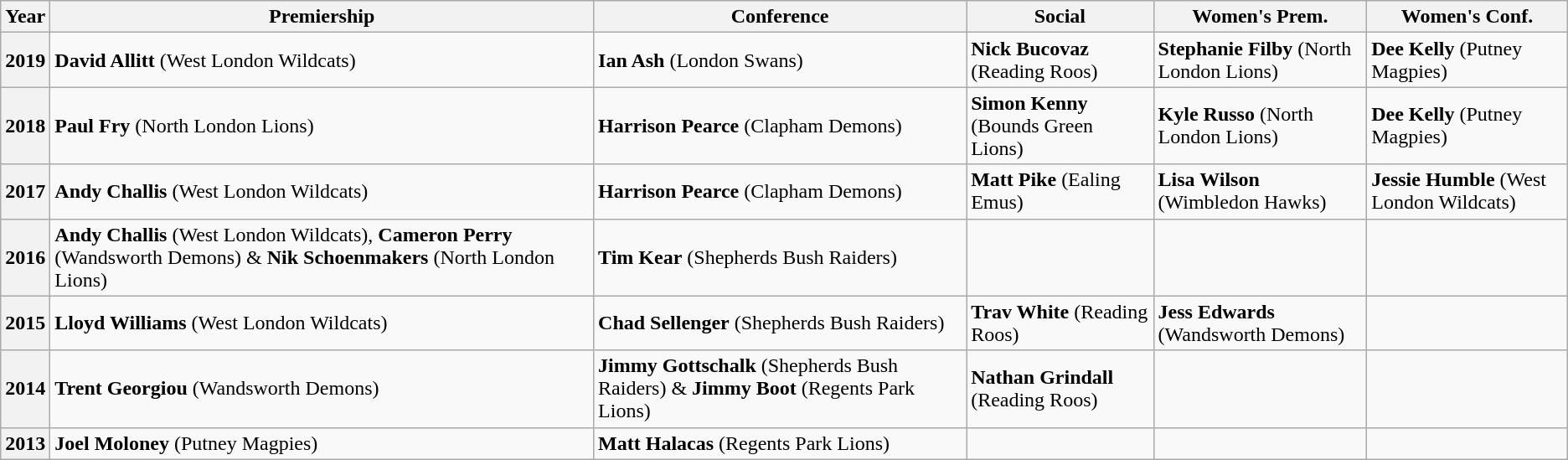<table class="wikitable">
<tr>
<th>Year</th>
<th>Premiership</th>
<th>Conference</th>
<th>Social</th>
<th>Women's Prem.</th>
<th>Women's Conf.</th>
</tr>
<tr>
<th>2019</th>
<td><strong>David Allitt</strong> (West London Wildcats)</td>
<td><strong>Ian Ash</strong> (London Swans)</td>
<td><strong>Nick Bucovaz</strong> (Reading Roos)</td>
<td><strong>Stephanie Filby</strong> (North London Lions)</td>
<td><strong>Dee Kelly</strong> (Putney Magpies)</td>
</tr>
<tr>
<th>2018</th>
<td><strong>Paul Fry</strong> (North London Lions)</td>
<td><strong>Harrison Pearce</strong> (Clapham Demons)</td>
<td><strong>Simon Kenny</strong> (Bounds Green Lions)</td>
<td><strong>Kyle Russo</strong> (North London Lions)</td>
<td><strong>Dee Kelly</strong> (Putney Magpies)</td>
</tr>
<tr>
<th>2017</th>
<td><strong>Andy Challis</strong> (West London Wildcats)</td>
<td><strong>Harrison Pearce</strong> (Clapham Demons)</td>
<td><strong>Matt Pike</strong> (Ealing Emus)</td>
<td><strong>Lisa Wilson</strong> (Wimbledon Hawks)</td>
<td><strong>Jessie Humble</strong> (West London Wildcats)</td>
</tr>
<tr>
<th>2016</th>
<td><strong>Andy Challis</strong> (West London Wildcats), <strong>Cameron Perry</strong> (Wandsworth Demons) & <strong>Nik Schoenmakers</strong> (North London Lions)</td>
<td><strong>Tim Kear</strong> (Shepherds Bush Raiders)</td>
<td></td>
<td></td>
<td></td>
</tr>
<tr>
<th>2015</th>
<td><strong>Lloyd Williams</strong> (West London Wildcats)</td>
<td><strong>Chad Sellenger</strong> (Shepherds Bush Raiders)</td>
<td><strong>Trav White</strong> (Reading Roos)</td>
<td><strong>Jess Edwards</strong> (Wandsworth Demons)</td>
<td></td>
</tr>
<tr>
<th>2014</th>
<td><strong>Trent Georgiou</strong> (Wandsworth Demons)</td>
<td><strong>Jimmy Gottschalk</strong> (Shepherds Bush Raiders) & <strong>Jimmy Boot</strong> (Regents Park Lions)</td>
<td><strong>Nathan Grindall</strong> (Reading Roos)</td>
<td></td>
<td></td>
</tr>
<tr>
<th>2013</th>
<td><strong>Joel Moloney</strong> (Putney Magpies)</td>
<td><strong>Matt Halacas</strong> (Regents Park Lions)</td>
<td></td>
<td></td>
<td></td>
</tr>
</table>
